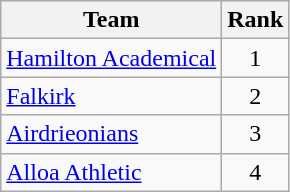<table class="wikitable" style="text-align: center;">
<tr>
<th>Team</th>
<th>Rank</th>
</tr>
<tr>
<td style="text-align: left;"><a href='#'>Hamilton Academical</a></td>
<td>1</td>
</tr>
<tr>
<td style="text-align: left;"><a href='#'>Falkirk</a></td>
<td>2</td>
</tr>
<tr>
<td style="text-align: left;"><a href='#'>Airdrieonians</a></td>
<td>3</td>
</tr>
<tr>
<td style="text-align: left;"><a href='#'>Alloa Athletic</a></td>
<td>4</td>
</tr>
</table>
